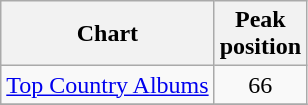<table class="wikitable sortable">
<tr>
<th align="left">Chart</th>
<th align="left">Peak<br>position</th>
</tr>
<tr>
<td align="left"><a href='#'>Top Country Albums</a></td>
<td align="center">66</td>
</tr>
<tr>
</tr>
</table>
